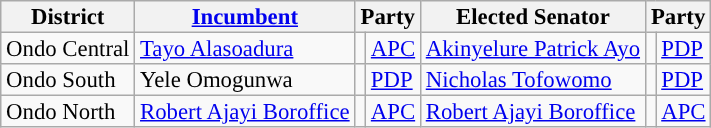<table class="sortable wikitable" style="font-size:95%;line-height:14px;">
<tr>
<th class="unsortable">District</th>
<th class="unsortable"><a href='#'>Incumbent</a></th>
<th colspan="2">Party</th>
<th class="unsortable">Elected Senator</th>
<th colspan="2">Party</th>
</tr>
<tr>
<td>Ondo Central</td>
<td><a href='#'>Tayo Alasoadura</a></td>
<td style="background:"></td>
<td><a href='#'>APC</a></td>
<td><a href='#'>Akinyelure Patrick Ayo</a></td>
<td style="background:"></td>
<td><a href='#'>PDP</a></td>
</tr>
<tr>
<td>Ondo South</td>
<td>Yele Omogunwa</td>
<td style="background:"></td>
<td><a href='#'>PDP</a></td>
<td><a href='#'>Nicholas Tofowomo</a></td>
<td style="background:"></td>
<td><a href='#'>PDP</a></td>
</tr>
<tr>
<td>Ondo North</td>
<td><a href='#'>Robert Ajayi Boroffice</a></td>
<td style="background:"></td>
<td><a href='#'>APC</a></td>
<td><a href='#'>Robert Ajayi Boroffice</a></td>
<td style="background:"></td>
<td><a href='#'>APC</a></td>
</tr>
</table>
